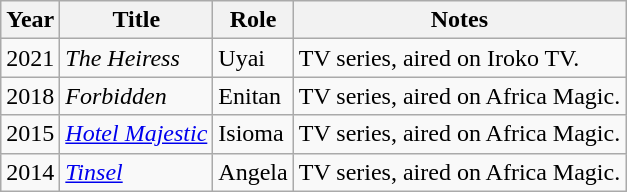<table class="wikitable">
<tr>
<th>Year</th>
<th>Title</th>
<th>Role</th>
<th>Notes</th>
</tr>
<tr>
<td>2021</td>
<td><em>The Heiress</em></td>
<td>Uyai</td>
<td>TV series, aired on Iroko TV.</td>
</tr>
<tr>
<td>2018</td>
<td><em>Forbidden</em></td>
<td>Enitan</td>
<td>TV series, aired on Africa Magic.</td>
</tr>
<tr>
<td>2015</td>
<td><em><a href='#'>Hotel Majestic</a></em></td>
<td>Isioma</td>
<td>TV series, aired on Africa Magic.</td>
</tr>
<tr>
<td>2014</td>
<td><em><a href='#'>Tinsel</a></em></td>
<td>Angela</td>
<td>TV series, aired on Africa Magic.</td>
</tr>
</table>
